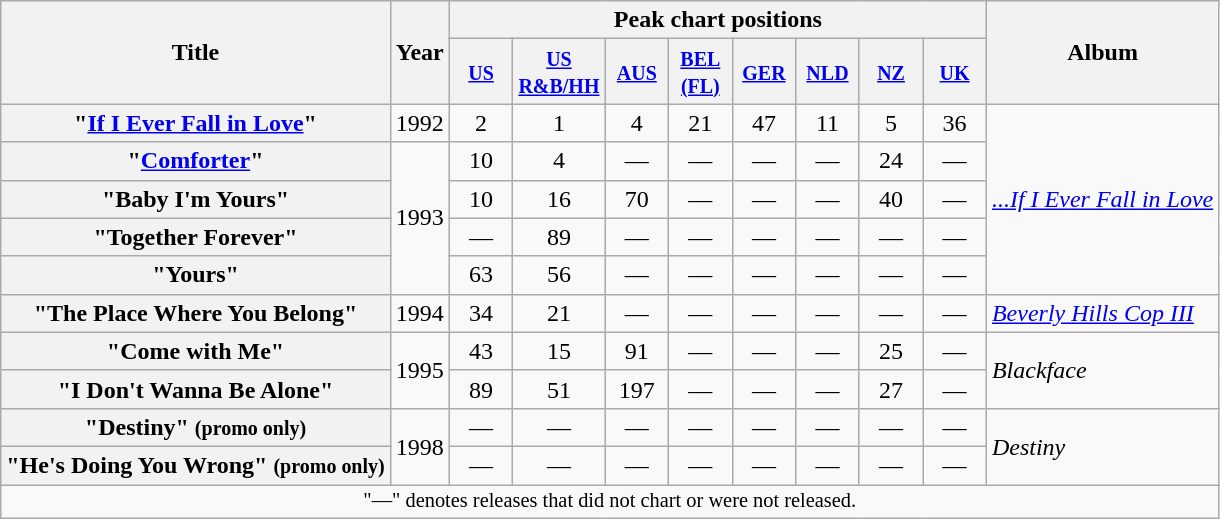<table class="wikitable plainrowheaders" style="text-align:center;">
<tr>
<th rowspan="2">Title</th>
<th rowspan="2">Year</th>
<th colspan="8">Peak chart positions</th>
<th rowspan="2">Album</th>
</tr>
<tr>
<th width="35"><small><a href='#'>US</a></small><br></th>
<th width="35"><small><a href='#'>US<br>R&B/HH</a></small><br></th>
<th width="35"><small><a href='#'>AUS</a></small><br></th>
<th width="35"><small><a href='#'>BEL<br>(FL)</a></small><br></th>
<th width="35"><small><a href='#'>GER</a></small><br></th>
<th width="35"><small><a href='#'>NLD</a></small><br></th>
<th width="35"><small><a href='#'>NZ</a></small><br></th>
<th width="35"><small><a href='#'>UK</a></small><br></th>
</tr>
<tr>
<th scope="row">"<a href='#'>If I Ever Fall in Love</a>"</th>
<td>1992</td>
<td>2</td>
<td>1</td>
<td>4</td>
<td>21</td>
<td>47</td>
<td>11</td>
<td>5</td>
<td>36</td>
<td align="left" rowspan="5"><em><a href='#'>...If I Ever Fall in Love</a></em></td>
</tr>
<tr>
<th scope="row">"<a href='#'>Comforter</a>"</th>
<td rowspan="4">1993</td>
<td>10</td>
<td>4</td>
<td>—</td>
<td>—</td>
<td>—</td>
<td>—</td>
<td>24</td>
<td>—</td>
</tr>
<tr>
<th scope="row">"Baby I'm Yours"</th>
<td>10</td>
<td>16</td>
<td>70</td>
<td>—</td>
<td>—</td>
<td>—</td>
<td>40</td>
<td>—</td>
</tr>
<tr>
<th scope="row">"Together Forever"</th>
<td>—</td>
<td>89</td>
<td>—</td>
<td>—</td>
<td>—</td>
<td>—</td>
<td>—</td>
<td>—</td>
</tr>
<tr>
<th scope="row">"Yours"</th>
<td>63</td>
<td>56</td>
<td>—</td>
<td>—</td>
<td>—</td>
<td>—</td>
<td>—</td>
<td>—</td>
</tr>
<tr>
<th scope="row">"The Place Where You Belong"</th>
<td>1994</td>
<td>34</td>
<td>21</td>
<td>—</td>
<td>—</td>
<td>—</td>
<td>—</td>
<td>—</td>
<td>—</td>
<td align="left"><em><a href='#'>Beverly Hills Cop III</a></em></td>
</tr>
<tr>
<th scope="row">"Come with Me"</th>
<td rowspan="2">1995</td>
<td>43</td>
<td>15</td>
<td>91</td>
<td>—</td>
<td>—</td>
<td>—</td>
<td>25</td>
<td>—</td>
<td align="left" rowspan="2"><em>Blackface</em></td>
</tr>
<tr>
<th scope="row">"I Don't Wanna Be Alone"</th>
<td>89</td>
<td>51</td>
<td>197</td>
<td>—</td>
<td>—</td>
<td>—</td>
<td>27</td>
<td>—</td>
</tr>
<tr>
<th scope="row">"Destiny" <small>(promo only)</small></th>
<td rowspan="2">1998</td>
<td>—</td>
<td>—</td>
<td>—</td>
<td>—</td>
<td>—</td>
<td>—</td>
<td>—</td>
<td>—</td>
<td align="left" rowspan="2"><em>Destiny</em></td>
</tr>
<tr>
<th scope="row">"He's Doing You Wrong" <small>(promo only)</small></th>
<td>—</td>
<td>—</td>
<td>—</td>
<td>—</td>
<td>—</td>
<td>—</td>
<td>—</td>
<td>—</td>
</tr>
<tr>
<td colspan="13" style="font-size:85%">"—" denotes releases that did not chart or were not released.</td>
</tr>
</table>
